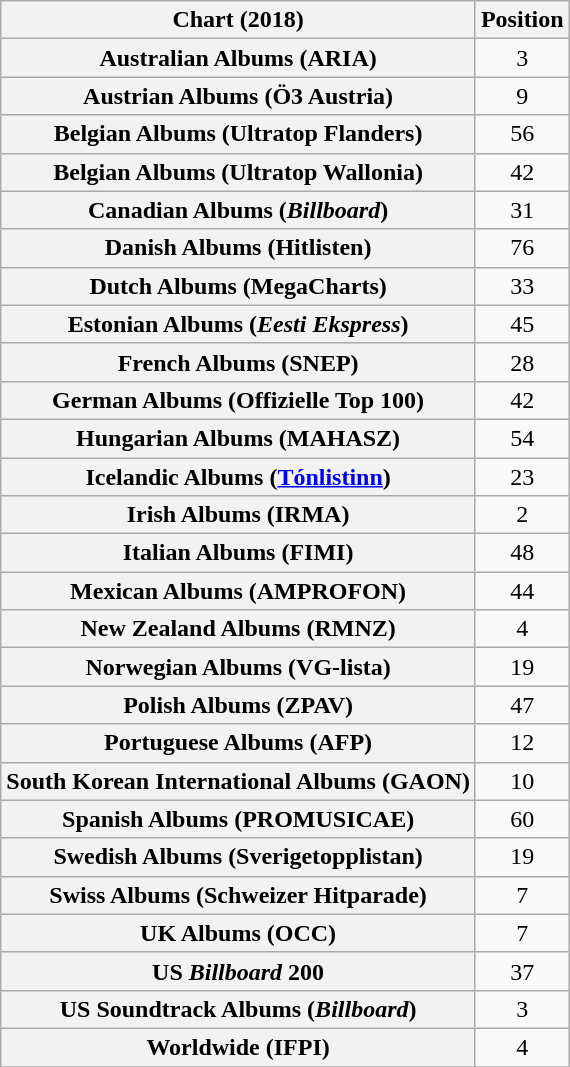<table class="wikitable sortable plainrowheaders" style="text-align:center">
<tr>
<th scope="col">Chart (2018)</th>
<th scope="col">Position</th>
</tr>
<tr>
<th scope="row">Australian Albums (ARIA)</th>
<td>3</td>
</tr>
<tr>
<th scope="row">Austrian Albums (Ö3 Austria)</th>
<td>9</td>
</tr>
<tr>
<th scope="row">Belgian Albums (Ultratop Flanders)</th>
<td>56</td>
</tr>
<tr>
<th scope="row">Belgian Albums (Ultratop Wallonia)</th>
<td>42</td>
</tr>
<tr>
<th scope="row">Canadian Albums (<em>Billboard</em>)</th>
<td>31</td>
</tr>
<tr>
<th scope="row">Danish Albums (Hitlisten)</th>
<td>76</td>
</tr>
<tr>
<th scope="row">Dutch Albums (MegaCharts)</th>
<td>33</td>
</tr>
<tr>
<th scope="row">Estonian Albums (<em>Eesti Ekspress</em>)</th>
<td>45</td>
</tr>
<tr>
<th scope="row">French Albums (SNEP)</th>
<td>28</td>
</tr>
<tr>
<th scope="row">German Albums (Offizielle Top 100)</th>
<td>42</td>
</tr>
<tr>
<th scope="row">Hungarian Albums (MAHASZ)</th>
<td>54</td>
</tr>
<tr>
<th scope="row">Icelandic Albums (<a href='#'>Tónlistinn</a>)</th>
<td>23</td>
</tr>
<tr>
<th scope="row">Irish Albums (IRMA)</th>
<td>2</td>
</tr>
<tr>
<th scope="row">Italian Albums (FIMI)</th>
<td>48</td>
</tr>
<tr>
<th scope="row">Mexican Albums (AMPROFON)</th>
<td>44</td>
</tr>
<tr>
<th scope="row">New Zealand Albums (RMNZ)</th>
<td>4</td>
</tr>
<tr>
<th scope="row">Norwegian Albums (VG-lista)</th>
<td>19</td>
</tr>
<tr>
<th scope="row">Polish Albums (ZPAV)</th>
<td>47</td>
</tr>
<tr>
<th scope="row">Portuguese Albums (AFP)</th>
<td>12</td>
</tr>
<tr>
<th scope="row">South Korean International Albums (GAON)</th>
<td>10</td>
</tr>
<tr>
<th scope="row">Spanish Albums (PROMUSICAE)</th>
<td>60</td>
</tr>
<tr>
<th scope="row">Swedish Albums (Sverigetopplistan)</th>
<td>19</td>
</tr>
<tr>
<th scope="row">Swiss Albums (Schweizer Hitparade)</th>
<td>7</td>
</tr>
<tr>
<th scope="row">UK Albums (OCC)</th>
<td>7</td>
</tr>
<tr>
<th scope="row">US <em>Billboard</em> 200</th>
<td>37</td>
</tr>
<tr>
<th scope="row">US Soundtrack Albums (<em>Billboard</em>)</th>
<td>3</td>
</tr>
<tr>
<th scope="row">Worldwide (IFPI)</th>
<td>4</td>
</tr>
<tr>
</tr>
</table>
